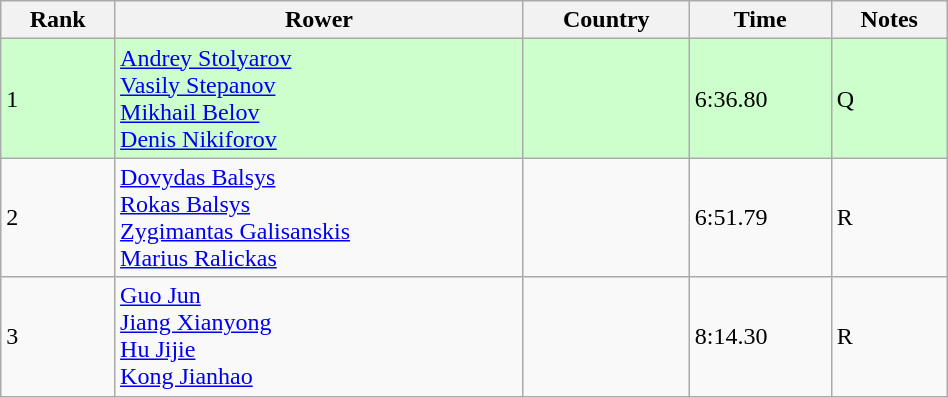<table class="wikitable" width=50%>
<tr>
<th>Rank</th>
<th>Rower</th>
<th>Country</th>
<th>Time</th>
<th>Notes</th>
</tr>
<tr bgcolor=ccffcc>
<td>1</td>
<td><a href='#'>Andrey Stolyarov</a><br><a href='#'>Vasily Stepanov</a><br><a href='#'>Mikhail Belov</a><br><a href='#'>Denis Nikiforov</a></td>
<td></td>
<td>6:36.80</td>
<td>Q</td>
</tr>
<tr>
<td>2</td>
<td><a href='#'>Dovydas Balsys</a><br><a href='#'>Rokas Balsys</a><br><a href='#'>Zygimantas Galisanskis</a><br><a href='#'>Marius Ralickas</a></td>
<td></td>
<td>6:51.79</td>
<td>R</td>
</tr>
<tr>
<td>3</td>
<td><a href='#'>Guo Jun</a><br><a href='#'>Jiang Xianyong</a><br><a href='#'>Hu Jijie</a><br><a href='#'>Kong Jianhao</a></td>
<td></td>
<td>8:14.30</td>
<td>R</td>
</tr>
</table>
